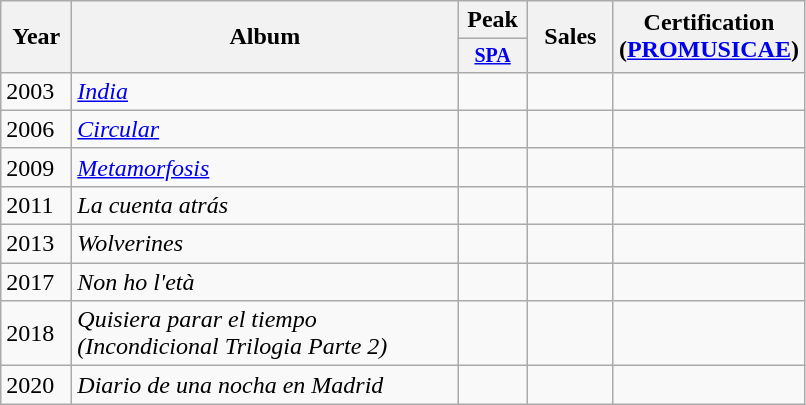<table class="wikitable sortable">
<tr>
<th width="40" rowspan="2">Year</th>
<th width="250" rowspan="2">Album</th>
<th colspan="1">Peak</th>
<th width="50" rowspan="2">Sales</th>
<th width="50" rowspan="2">Certification<br>(<a href='#'>PROMUSICAE</a>)</th>
</tr>
<tr style="font-size:smaller;">
<th width="40"><a href='#'>SPA</a><br></th>
</tr>
<tr>
<td>2003</td>
<td><em><a href='#'>India</a></em></td>
<td></td>
<td></td>
<td></td>
</tr>
<tr>
<td>2006</td>
<td><em><a href='#'>Circular</a></em></td>
<td></td>
<td></td>
<td></td>
</tr>
<tr>
<td>2009</td>
<td><em><a href='#'>Metamorfosis</a></em></td>
<td></td>
<td></td>
<td></td>
</tr>
<tr>
<td>2011</td>
<td><em>La cuenta atrás</em></td>
<td></td>
<td></td>
<td></td>
</tr>
<tr>
<td>2013</td>
<td><em>Wolverines</em></td>
<td></td>
<td></td>
<td></td>
</tr>
<tr>
<td>2017</td>
<td><em>Non ho l'età</em></td>
<td></td>
<td></td>
<td></td>
</tr>
<tr>
<td>2018</td>
<td><em>Quisiera parar el tiempo (Incondicional Trilogia Parte 2)</em></td>
<td></td>
<td></td>
<td></td>
</tr>
<tr>
<td>2020</td>
<td><em>Diario de una nocha en Madrid</em></td>
<td></td>
<td></td>
<td></td>
</tr>
</table>
